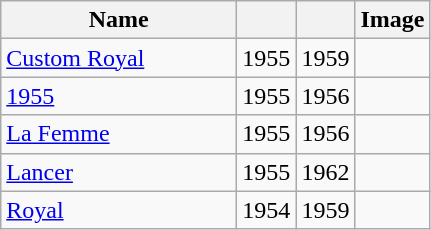<table class="wikitable sortable">
<tr>
<th width=150px>Name</th>
<th width=px></th>
<th width=px></th>
<th width=px>Image</th>
</tr>
<tr>
<td><a href='#'>Custom Royal</a></td>
<td>1955</td>
<td>1959</td>
<td></td>
</tr>
<tr>
<td><a href='#'>1955</a></td>
<td>1955</td>
<td>1956</td>
<td></td>
</tr>
<tr>
<td><a href='#'>La Femme</a></td>
<td>1955</td>
<td>1956</td>
<td></td>
</tr>
<tr>
<td><a href='#'>Lancer</a></td>
<td>1955</td>
<td>1962</td>
<td></td>
</tr>
<tr>
<td><a href='#'>Royal</a></td>
<td>1954</td>
<td>1959</td>
<td></td>
</tr>
</table>
